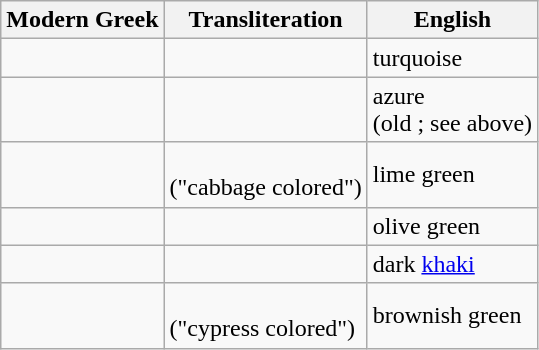<table class=wikitable>
<tr style="text-align:left">
<th>Modern Greek</th>
<th>Transliteration</th>
<th>English</th>
</tr>
<tr>
<td></td>
<td></td>
<td>turquoise</td>
</tr>
<tr>
<td></td>
<td></td>
<td>azure<br>(old ; see above)</td>
</tr>
<tr>
<td></td>
<td><br>("cabbage colored")</td>
<td>lime green</td>
</tr>
<tr>
<td></td>
<td></td>
<td>olive green</td>
</tr>
<tr>
<td></td>
<td></td>
<td>dark <a href='#'>khaki</a></td>
</tr>
<tr>
<td></td>
<td><br>("cypress colored")</td>
<td>brownish green</td>
</tr>
</table>
